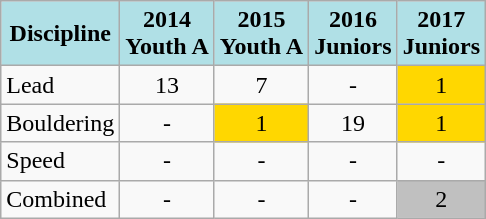<table class="wikitable" style="text-align: center;">
<tr>
<th style="background: #b0e0e6;">Discipline</th>
<th style="background: #b0e0e6;">2014<br>Youth A</th>
<th style="background: #b0e0e6;">2015<br>Youth A</th>
<th style="background: #b0e0e6;">2016<br>Juniors</th>
<th style="background: #b0e0e6;">2017<br>Juniors</th>
</tr>
<tr>
<td align="left">Lead</td>
<td>13</td>
<td>7</td>
<td>-</td>
<td style="background: Gold">1</td>
</tr>
<tr>
<td align="left">Bouldering</td>
<td>-</td>
<td style="background: Gold">1</td>
<td>19</td>
<td style="background: Gold">1</td>
</tr>
<tr>
<td align="left">Speed</td>
<td>-</td>
<td>-</td>
<td>-</td>
<td>-</td>
</tr>
<tr>
<td align="left">Combined</td>
<td>-</td>
<td>-</td>
<td>-</td>
<td style="background: silver">2</td>
</tr>
</table>
